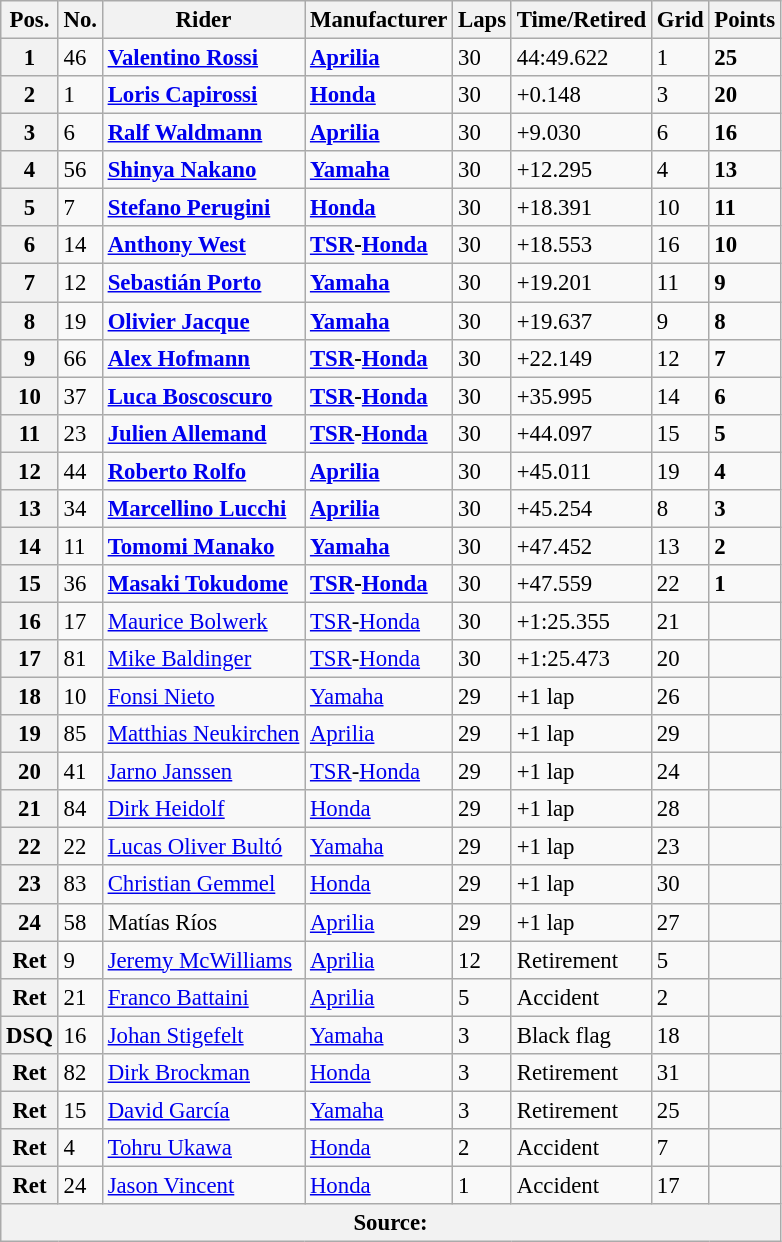<table class="wikitable" style="font-size: 95%;">
<tr>
<th>Pos.</th>
<th>No.</th>
<th>Rider</th>
<th>Manufacturer</th>
<th>Laps</th>
<th>Time/Retired</th>
<th>Grid</th>
<th>Points</th>
</tr>
<tr>
<th>1</th>
<td>46</td>
<td> <strong><a href='#'>Valentino Rossi</a></strong></td>
<td><strong><a href='#'>Aprilia</a></strong></td>
<td>30</td>
<td>44:49.622</td>
<td>1</td>
<td><strong>25</strong></td>
</tr>
<tr>
<th>2</th>
<td>1</td>
<td> <strong><a href='#'>Loris Capirossi</a></strong></td>
<td><strong><a href='#'>Honda</a></strong></td>
<td>30</td>
<td>+0.148</td>
<td>3</td>
<td><strong>20</strong></td>
</tr>
<tr>
<th>3</th>
<td>6</td>
<td> <strong><a href='#'>Ralf Waldmann</a></strong></td>
<td><strong><a href='#'>Aprilia</a></strong></td>
<td>30</td>
<td>+9.030</td>
<td>6</td>
<td><strong>16</strong></td>
</tr>
<tr>
<th>4</th>
<td>56</td>
<td> <strong><a href='#'>Shinya Nakano</a></strong></td>
<td><strong><a href='#'>Yamaha</a></strong></td>
<td>30</td>
<td>+12.295</td>
<td>4</td>
<td><strong>13</strong></td>
</tr>
<tr>
<th>5</th>
<td>7</td>
<td> <strong><a href='#'>Stefano Perugini</a></strong></td>
<td><strong><a href='#'>Honda</a></strong></td>
<td>30</td>
<td>+18.391</td>
<td>10</td>
<td><strong>11</strong></td>
</tr>
<tr>
<th>6</th>
<td>14</td>
<td> <strong><a href='#'>Anthony West</a></strong></td>
<td><strong><a href='#'>TSR</a>-<a href='#'>Honda</a></strong></td>
<td>30</td>
<td>+18.553</td>
<td>16</td>
<td><strong>10</strong></td>
</tr>
<tr>
<th>7</th>
<td>12</td>
<td> <strong><a href='#'>Sebastián Porto</a></strong></td>
<td><strong><a href='#'>Yamaha</a></strong></td>
<td>30</td>
<td>+19.201</td>
<td>11</td>
<td><strong>9</strong></td>
</tr>
<tr>
<th>8</th>
<td>19</td>
<td> <strong><a href='#'>Olivier Jacque</a></strong></td>
<td><strong><a href='#'>Yamaha</a></strong></td>
<td>30</td>
<td>+19.637</td>
<td>9</td>
<td><strong>8</strong></td>
</tr>
<tr>
<th>9</th>
<td>66</td>
<td> <strong><a href='#'>Alex Hofmann</a></strong></td>
<td><strong><a href='#'>TSR</a>-<a href='#'>Honda</a></strong></td>
<td>30</td>
<td>+22.149</td>
<td>12</td>
<td><strong>7</strong></td>
</tr>
<tr>
<th>10</th>
<td>37</td>
<td> <strong><a href='#'>Luca Boscoscuro</a></strong></td>
<td><strong><a href='#'>TSR</a>-<a href='#'>Honda</a></strong></td>
<td>30</td>
<td>+35.995</td>
<td>14</td>
<td><strong>6</strong></td>
</tr>
<tr>
<th>11</th>
<td>23</td>
<td> <strong><a href='#'>Julien Allemand</a></strong></td>
<td><strong><a href='#'>TSR</a>-<a href='#'>Honda</a></strong></td>
<td>30</td>
<td>+44.097</td>
<td>15</td>
<td><strong>5</strong></td>
</tr>
<tr>
<th>12</th>
<td>44</td>
<td> <strong><a href='#'>Roberto Rolfo</a></strong></td>
<td><strong><a href='#'>Aprilia</a></strong></td>
<td>30</td>
<td>+45.011</td>
<td>19</td>
<td><strong>4</strong></td>
</tr>
<tr>
<th>13</th>
<td>34</td>
<td> <strong><a href='#'>Marcellino Lucchi</a></strong></td>
<td><strong><a href='#'>Aprilia</a></strong></td>
<td>30</td>
<td>+45.254</td>
<td>8</td>
<td><strong>3</strong></td>
</tr>
<tr>
<th>14</th>
<td>11</td>
<td> <strong><a href='#'>Tomomi Manako</a></strong></td>
<td><strong><a href='#'>Yamaha</a></strong></td>
<td>30</td>
<td>+47.452</td>
<td>13</td>
<td><strong>2</strong></td>
</tr>
<tr>
<th>15</th>
<td>36</td>
<td> <strong><a href='#'>Masaki Tokudome</a></strong></td>
<td><strong><a href='#'>TSR</a>-<a href='#'>Honda</a></strong></td>
<td>30</td>
<td>+47.559</td>
<td>22</td>
<td><strong>1</strong></td>
</tr>
<tr>
<th>16</th>
<td>17</td>
<td> <a href='#'>Maurice Bolwerk</a></td>
<td><a href='#'>TSR</a>-<a href='#'>Honda</a></td>
<td>30</td>
<td>+1:25.355</td>
<td>21</td>
<td></td>
</tr>
<tr>
<th>17</th>
<td>81</td>
<td> <a href='#'>Mike Baldinger</a></td>
<td><a href='#'>TSR</a>-<a href='#'>Honda</a></td>
<td>30</td>
<td>+1:25.473</td>
<td>20</td>
<td></td>
</tr>
<tr>
<th>18</th>
<td>10</td>
<td> <a href='#'>Fonsi Nieto</a></td>
<td><a href='#'>Yamaha</a></td>
<td>29</td>
<td>+1 lap</td>
<td>26</td>
<td></td>
</tr>
<tr>
<th>19</th>
<td>85</td>
<td> <a href='#'>Matthias Neukirchen</a></td>
<td><a href='#'>Aprilia</a></td>
<td>29</td>
<td>+1 lap</td>
<td>29</td>
<td></td>
</tr>
<tr>
<th>20</th>
<td>41</td>
<td> <a href='#'>Jarno Janssen</a></td>
<td><a href='#'>TSR</a>-<a href='#'>Honda</a></td>
<td>29</td>
<td>+1 lap</td>
<td>24</td>
<td></td>
</tr>
<tr>
<th>21</th>
<td>84</td>
<td> <a href='#'>Dirk Heidolf</a></td>
<td><a href='#'>Honda</a></td>
<td>29</td>
<td>+1 lap</td>
<td>28</td>
<td></td>
</tr>
<tr>
<th>22</th>
<td>22</td>
<td> <a href='#'>Lucas Oliver Bultó</a></td>
<td><a href='#'>Yamaha</a></td>
<td>29</td>
<td>+1 lap</td>
<td>23</td>
<td></td>
</tr>
<tr>
<th>23</th>
<td>83</td>
<td> <a href='#'>Christian Gemmel</a></td>
<td><a href='#'>Honda</a></td>
<td>29</td>
<td>+1 lap</td>
<td>30</td>
<td></td>
</tr>
<tr>
<th>24</th>
<td>58</td>
<td> Matías Ríos</td>
<td><a href='#'>Aprilia</a></td>
<td>29</td>
<td>+1 lap</td>
<td>27</td>
<td></td>
</tr>
<tr>
<th>Ret</th>
<td>9</td>
<td> <a href='#'>Jeremy McWilliams</a></td>
<td><a href='#'>Aprilia</a></td>
<td>12</td>
<td>Retirement</td>
<td>5</td>
<td></td>
</tr>
<tr>
<th>Ret</th>
<td>21</td>
<td> <a href='#'>Franco Battaini</a></td>
<td><a href='#'>Aprilia</a></td>
<td>5</td>
<td>Accident</td>
<td>2</td>
<td></td>
</tr>
<tr>
<th>DSQ</th>
<td>16</td>
<td> <a href='#'>Johan Stigefelt</a></td>
<td><a href='#'>Yamaha</a></td>
<td>3</td>
<td>Black flag</td>
<td>18</td>
<td></td>
</tr>
<tr>
<th>Ret</th>
<td>82</td>
<td> <a href='#'>Dirk Brockman</a></td>
<td><a href='#'>Honda</a></td>
<td>3</td>
<td>Retirement</td>
<td>31</td>
<td></td>
</tr>
<tr>
<th>Ret</th>
<td>15</td>
<td> <a href='#'>David García</a></td>
<td><a href='#'>Yamaha</a></td>
<td>3</td>
<td>Retirement</td>
<td>25</td>
<td></td>
</tr>
<tr>
<th>Ret</th>
<td>4</td>
<td> <a href='#'>Tohru Ukawa</a></td>
<td><a href='#'>Honda</a></td>
<td>2</td>
<td>Accident</td>
<td>7</td>
<td></td>
</tr>
<tr>
<th>Ret</th>
<td>24</td>
<td> <a href='#'>Jason Vincent</a></td>
<td><a href='#'>Honda</a></td>
<td>1</td>
<td>Accident</td>
<td>17</td>
<td></td>
</tr>
<tr>
<th colspan=8>Source: </th>
</tr>
</table>
